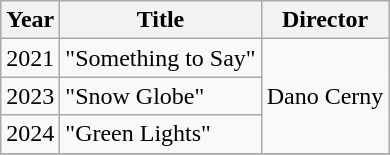<table class="wikitable sortable">
<tr>
<th>Year</th>
<th>Title</th>
<th>Director</th>
</tr>
<tr>
<td>2021</td>
<td>"Something to Say"</td>
<td rowspan="3">Dano Cerny</td>
</tr>
<tr>
<td>2023</td>
<td>"Snow Globe"</td>
</tr>
<tr>
<td>2024</td>
<td>"Green Lights"</td>
</tr>
<tr>
</tr>
</table>
